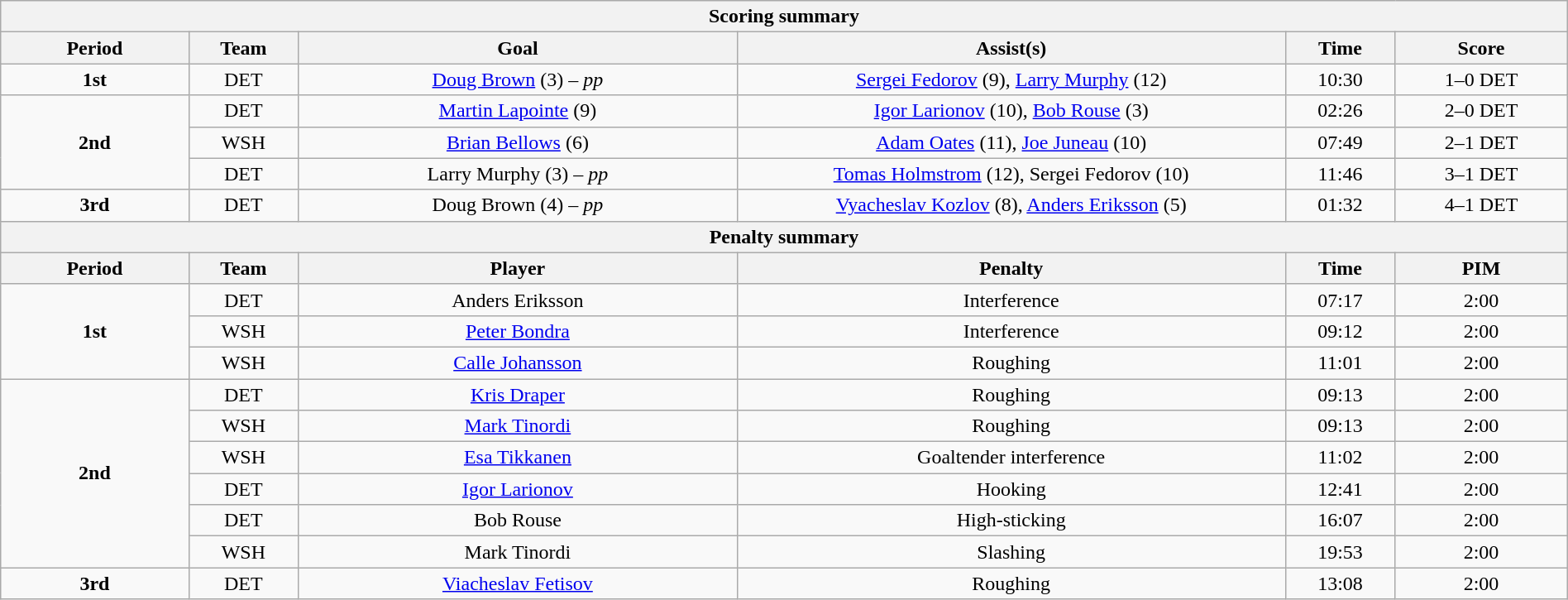<table style="width:100%;" class="wikitable">
<tr>
<th colspan="6">Scoring summary</th>
</tr>
<tr>
<th style="width:12%;">Period</th>
<th style="width:7%;">Team</th>
<th style="width:28%;">Goal</th>
<th style="width:35%;">Assist(s)</th>
<th style="width:7%;">Time</th>
<th style="width:11%;">Score</th>
</tr>
<tr>
<td style="text-align:center;" rowspan="1"><strong>1st</strong></td>
<td style="text-align:center;">DET</td>
<td style="text-align:center;"><a href='#'>Doug Brown</a> (3) – <em>pp</em></td>
<td style="text-align:center;"><a href='#'>Sergei Fedorov</a> (9), <a href='#'>Larry Murphy</a> (12)</td>
<td style="text-align:center;">10:30</td>
<td style="text-align:center;">1–0 DET</td>
</tr>
<tr>
<td style="text-align:center;" rowspan="3"><strong>2nd</strong></td>
<td style="text-align:center;">DET</td>
<td style="text-align:center;"><a href='#'>Martin Lapointe</a> (9)</td>
<td style="text-align:center;"><a href='#'>Igor Larionov</a> (10), <a href='#'>Bob Rouse</a> (3)</td>
<td style="text-align:center;">02:26</td>
<td style="text-align:center;">2–0 DET</td>
</tr>
<tr>
<td style="text-align:center;">WSH</td>
<td style="text-align:center;"><a href='#'>Brian Bellows</a> (6)</td>
<td style="text-align:center;"><a href='#'>Adam Oates</a> (11), <a href='#'>Joe Juneau</a> (10)</td>
<td style="text-align:center;">07:49</td>
<td style="text-align:center;">2–1 DET</td>
</tr>
<tr>
<td style="text-align:center;">DET</td>
<td style="text-align:center;">Larry Murphy (3) – <em>pp</em></td>
<td style="text-align:center;"><a href='#'>Tomas Holmstrom</a> (12), Sergei Fedorov (10)</td>
<td style="text-align:center;">11:46</td>
<td style="text-align:center;">3–1 DET</td>
</tr>
<tr>
<td style="text-align:center;" rowspan="1"><strong>3rd</strong></td>
<td style="text-align:center;">DET</td>
<td style="text-align:center;">Doug Brown (4) – <em>pp</em></td>
<td style="text-align:center;"><a href='#'>Vyacheslav Kozlov</a> (8), <a href='#'>Anders Eriksson</a> (5)</td>
<td style="text-align:center;">01:32</td>
<td style="text-align:center;">4–1 DET</td>
</tr>
<tr>
<th colspan="6">Penalty summary</th>
</tr>
<tr>
<th style="width:12%;">Period</th>
<th style="width:7%;">Team</th>
<th style="width:28%;">Player</th>
<th style="width:35%;">Penalty</th>
<th style="width:7%;">Time</th>
<th style="width:11%;">PIM</th>
</tr>
<tr style="text-align:center;">
<td rowspan="3"><strong>1st</strong></td>
<td>DET</td>
<td>Anders Eriksson</td>
<td>Interference</td>
<td>07:17</td>
<td>2:00</td>
</tr>
<tr style="text-align:center;">
<td>WSH</td>
<td><a href='#'>Peter Bondra</a></td>
<td>Interference</td>
<td>09:12</td>
<td>2:00</td>
</tr>
<tr style="text-align:center;">
<td>WSH</td>
<td><a href='#'>Calle Johansson</a></td>
<td>Roughing</td>
<td>11:01</td>
<td>2:00</td>
</tr>
<tr style="text-align:center;">
<td rowspan="6"><strong>2nd</strong></td>
<td>DET</td>
<td><a href='#'>Kris Draper</a></td>
<td>Roughing</td>
<td>09:13</td>
<td>2:00</td>
</tr>
<tr style="text-align:center;">
<td>WSH</td>
<td><a href='#'>Mark Tinordi</a></td>
<td>Roughing</td>
<td>09:13</td>
<td>2:00</td>
</tr>
<tr style="text-align:center;">
<td>WSH</td>
<td><a href='#'>Esa Tikkanen</a></td>
<td>Goaltender interference</td>
<td>11:02</td>
<td>2:00</td>
</tr>
<tr style="text-align:center;">
<td>DET</td>
<td><a href='#'>Igor Larionov</a></td>
<td>Hooking</td>
<td>12:41</td>
<td>2:00</td>
</tr>
<tr style="text-align:center;">
<td>DET</td>
<td>Bob Rouse</td>
<td>High-sticking</td>
<td>16:07</td>
<td>2:00</td>
</tr>
<tr style="text-align:center;">
<td>WSH</td>
<td>Mark Tinordi</td>
<td>Slashing</td>
<td>19:53</td>
<td>2:00</td>
</tr>
<tr style="text-align:center;">
<td rowspan="1"><strong>3rd</strong></td>
<td>DET</td>
<td><a href='#'>Viacheslav Fetisov</a></td>
<td>Roughing</td>
<td>13:08</td>
<td>2:00</td>
</tr>
</table>
